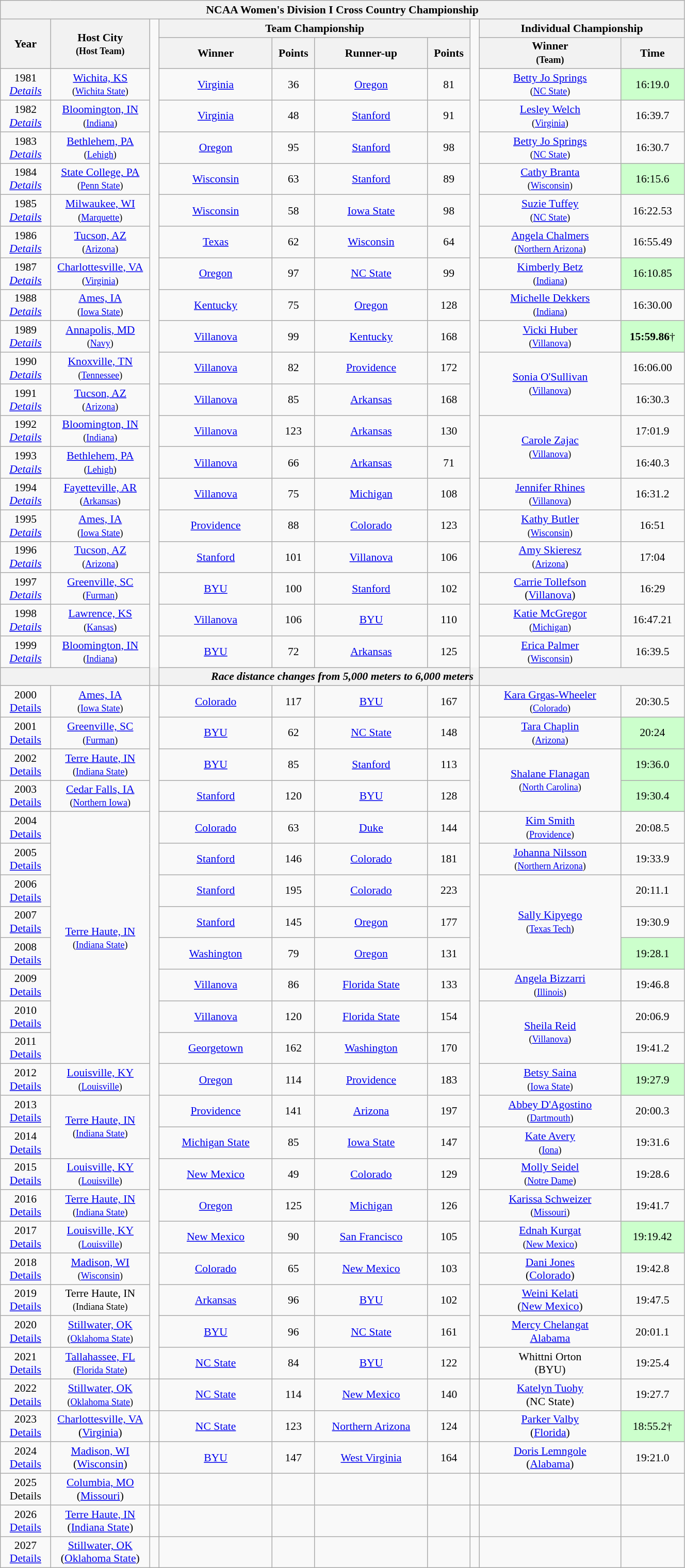<table class="wikitable" style="font-size:90%; width: 70%; text-align: center;">
<tr>
<th colspan=10>NCAA Women's Division I Cross Country Championship</th>
</tr>
<tr>
<th rowspan="2" style="width:5%;">Year</th>
<th rowspan="2" style="width:10%;">Host City<br><small>(Host Team)</small></th>
<td style="width:1%;" rowspan="22"></td>
<th colspan=4>Team Championship</th>
<td style="width:1%;" rowspan="22"></td>
<th colspan=2>Individual Championship</th>
</tr>
<tr>
<th width=12%>Winner</th>
<th width=3%>Points</th>
<th width=12%>Runner-up</th>
<th width=3%>Points</th>
<th width=15%>Winner<br><small>(Team)</small></th>
<th width=5%>Time</th>
</tr>
<tr>
<td>1981<br><em><a href='#'>Details</a></em></td>
<td><a href='#'>Wichita, KS</a><br><small>(<a href='#'>Wichita State</a>)</small></td>
<td><a href='#'>Virginia</a></td>
<td>36</td>
<td><a href='#'>Oregon</a></td>
<td>81</td>
<td><a href='#'>Betty Jo Springs</a><br><small>(<a href='#'>NC State</a>)</small></td>
<td bgcolor=ccffcc>16:19.0</td>
</tr>
<tr>
<td>1982<br><em><a href='#'>Details</a></em></td>
<td><a href='#'>Bloomington, IN</a><br><small>(<a href='#'>Indiana</a>)</small></td>
<td><a href='#'>Virginia</a></td>
<td>48</td>
<td><a href='#'>Stanford</a></td>
<td>91</td>
<td><a href='#'>Lesley Welch</a><br><small>(<a href='#'>Virginia</a>)</small></td>
<td>16:39.7</td>
</tr>
<tr>
<td>1983<br><em><a href='#'>Details</a></em></td>
<td><a href='#'>Bethlehem, PA</a><br><small>(<a href='#'>Lehigh</a>)</small></td>
<td><a href='#'>Oregon</a></td>
<td>95</td>
<td><a href='#'>Stanford</a></td>
<td>98</td>
<td><a href='#'>Betty Jo Springs</a><br><small>(<a href='#'>NC State</a>)</small></td>
<td>16:30.7</td>
</tr>
<tr>
<td>1984<br><em><a href='#'>Details</a></em></td>
<td><a href='#'>State College, PA</a><br><small>(<a href='#'>Penn State</a>)</small></td>
<td><a href='#'>Wisconsin</a></td>
<td>63</td>
<td><a href='#'>Stanford</a></td>
<td>89</td>
<td><a href='#'>Cathy Branta</a><br><small>(<a href='#'>Wisconsin</a>)</small></td>
<td bgcolor=ccffcc>16:15.6</td>
</tr>
<tr>
<td>1985<br><em><a href='#'>Details</a></em></td>
<td><a href='#'>Milwaukee, WI</a><br><small>(<a href='#'>Marquette</a>)</small></td>
<td><a href='#'>Wisconsin</a></td>
<td>58</td>
<td><a href='#'>Iowa State</a></td>
<td>98</td>
<td><a href='#'>Suzie Tuffey</a><br><small>(<a href='#'>NC State</a>)</small></td>
<td>16:22.53</td>
</tr>
<tr>
<td>1986<br><em><a href='#'>Details</a></em></td>
<td><a href='#'>Tucson, AZ</a><br><small>(<a href='#'>Arizona</a>)</small></td>
<td><a href='#'>Texas</a></td>
<td>62</td>
<td><a href='#'>Wisconsin</a></td>
<td>64</td>
<td><a href='#'>Angela Chalmers</a><br><small>(<a href='#'>Northern Arizona</a>)</small></td>
<td>16:55.49</td>
</tr>
<tr>
<td>1987<br><em><a href='#'>Details</a></em></td>
<td><a href='#'>Charlottesville, VA</a><br><small>(<a href='#'>Virginia</a>)</small></td>
<td><a href='#'>Oregon</a></td>
<td>97</td>
<td><a href='#'>NC State</a></td>
<td>99</td>
<td><a href='#'>Kimberly Betz</a><br><small>(<a href='#'>Indiana</a>)</small></td>
<td bgcolor=ccffcc>16:10.85</td>
</tr>
<tr>
<td>1988<br><em><a href='#'>Details</a></em></td>
<td><a href='#'>Ames, IA</a><br><small>(<a href='#'>Iowa State</a>)</small></td>
<td><a href='#'>Kentucky</a></td>
<td>75</td>
<td><a href='#'>Oregon</a></td>
<td>128</td>
<td><a href='#'>Michelle Dekkers</a><br><small>(<a href='#'>Indiana</a>)</small></td>
<td>16:30.00</td>
</tr>
<tr>
<td>1989<br><em><a href='#'>Details</a></em></td>
<td><a href='#'>Annapolis, MD</a><br><small>(<a href='#'>Navy</a>)</small></td>
<td><a href='#'>Villanova</a></td>
<td>99</td>
<td><a href='#'>Kentucky</a></td>
<td>168</td>
<td><a href='#'>Vicki Huber</a><br><small>(<a href='#'>Villanova</a>)</small></td>
<td bgcolor=ccffcc><strong>15:59.86</strong>†</td>
</tr>
<tr>
<td>1990<br><em><a href='#'>Details</a></em></td>
<td><a href='#'>Knoxville, TN</a><br><small>(<a href='#'>Tennessee</a>)</small></td>
<td><a href='#'>Villanova</a></td>
<td>82</td>
<td><a href='#'>Providence</a></td>
<td>172</td>
<td rowspan="2"><a href='#'>Sonia O'Sullivan</a><br><small>(<a href='#'>Villanova</a>)</small></td>
<td>16:06.00</td>
</tr>
<tr>
<td>1991<br><em><a href='#'>Details</a></em></td>
<td><a href='#'>Tucson, AZ</a><br><small>(<a href='#'>Arizona</a>)</small></td>
<td><a href='#'>Villanova</a></td>
<td>85</td>
<td><a href='#'>Arkansas</a></td>
<td>168</td>
<td>16:30.3</td>
</tr>
<tr>
<td>1992<br><em><a href='#'>Details</a></em></td>
<td><a href='#'>Bloomington, IN</a><br><small>(<a href='#'>Indiana</a>)</small></td>
<td><a href='#'>Villanova</a></td>
<td>123</td>
<td><a href='#'>Arkansas</a></td>
<td>130</td>
<td rowspan="2"><a href='#'>Carole Zajac</a><br><small>(<a href='#'>Villanova</a>)</small></td>
<td>17:01.9</td>
</tr>
<tr>
<td>1993<br><em><a href='#'>Details</a></em></td>
<td><a href='#'>Bethlehem, PA</a><br><small>(<a href='#'>Lehigh</a>)</small></td>
<td><a href='#'>Villanova</a></td>
<td>66</td>
<td><a href='#'>Arkansas</a></td>
<td>71</td>
<td>16:40.3</td>
</tr>
<tr>
<td>1994<br><em><a href='#'>Details</a></em></td>
<td><a href='#'>Fayetteville, AR</a><br><small>(<a href='#'>Arkansas</a>)</small></td>
<td><a href='#'>Villanova</a></td>
<td>75</td>
<td><a href='#'>Michigan</a></td>
<td>108</td>
<td><a href='#'>Jennifer Rhines</a><br><small>(<a href='#'>Villanova</a>)</small></td>
<td>16:31.2</td>
</tr>
<tr>
<td>1995<br><em><a href='#'>Details</a></em></td>
<td><a href='#'>Ames, IA</a><br><small>(<a href='#'>Iowa State</a>)</small></td>
<td><a href='#'>Providence</a></td>
<td>88</td>
<td><a href='#'>Colorado</a></td>
<td>123</td>
<td><a href='#'>Kathy Butler</a><br><small>(<a href='#'>Wisconsin</a>)</small></td>
<td>16:51</td>
</tr>
<tr>
<td>1996<br><em><a href='#'>Details</a></em></td>
<td><a href='#'>Tucson, AZ</a><br><small>(<a href='#'>Arizona</a>)</small></td>
<td><a href='#'>Stanford</a></td>
<td>101</td>
<td><a href='#'>Villanova</a></td>
<td>106</td>
<td><a href='#'>Amy Skieresz</a><br><small>(<a href='#'>Arizona</a>)</small></td>
<td>17:04</td>
</tr>
<tr>
<td>1997<br><em><a href='#'>Details</a></em></td>
<td><a href='#'>Greenville, SC</a><br><small>(<a href='#'>Furman</a>)</small></td>
<td><a href='#'>BYU</a></td>
<td>100</td>
<td><a href='#'>Stanford</a></td>
<td>102</td>
<td><a href='#'>Carrie Tollefson</a><br>(<a href='#'>Villanova</a>)</td>
<td>16:29</td>
</tr>
<tr>
<td>1998<br><em><a href='#'>Details</a></em></td>
<td><a href='#'>Lawrence, KS</a><br><small>(<a href='#'>Kansas</a>)</small></td>
<td><a href='#'>Villanova</a></td>
<td>106</td>
<td><a href='#'>BYU</a></td>
<td>110</td>
<td><a href='#'>Katie McGregor</a><br><small>(<a href='#'>Michigan</a>)</small></td>
<td>16:47.21</td>
</tr>
<tr>
<td>1999<br><em><a href='#'>Details</a></em></td>
<td><a href='#'>Bloomington, IN</a><br><small>(<a href='#'>Indiana</a>)</small></td>
<td><a href='#'>BYU</a></td>
<td>72</td>
<td><a href='#'>Arkansas</a></td>
<td>125</td>
<td><a href='#'>Erica Palmer</a><br><small>(<a href='#'>Wisconsin</a>)</small></td>
<td>16:39.5</td>
</tr>
<tr>
<th colspan=10><em>Race distance changes from <strong>5,000 meters</strong> to <strong>6,000 meters<strong><em></th>
</tr>
<tr>
<td>2000<br></em><a href='#'>Details</a><em></td>
<td><a href='#'>Ames, IA</a><br><small>(<a href='#'>Iowa State</a>)</small></td>
<td style="width:1%;" rowspan="22"></td>
<td><a href='#'>Colorado</a></td>
<td>117</td>
<td><a href='#'>BYU</a></td>
<td>167</td>
<td style="width:1%;" rowspan="22"></td>
<td><a href='#'>Kara Grgas-Wheeler</a><br><small>(<a href='#'>Colorado</a>)</small></td>
<td>20:30.5</td>
</tr>
<tr>
<td>2001<br></em><a href='#'>Details</a><em></td>
<td><a href='#'>Greenville, SC</a><br><small>(<a href='#'>Furman</a>)</small></td>
<td><a href='#'>BYU</a></td>
<td>62</td>
<td><a href='#'>NC State</a></td>
<td>148</td>
<td><a href='#'>Tara Chaplin</a><br><small>(<a href='#'>Arizona</a>)</small></td>
<td bgcolor=ccffcc>20:24</td>
</tr>
<tr>
<td>2002<br></em><a href='#'>Details</a><em></td>
<td><a href='#'>Terre Haute, IN</a><br><small>(<a href='#'>Indiana State</a>)</small></td>
<td><a href='#'>BYU</a></td>
<td>85</td>
<td><a href='#'>Stanford</a></td>
<td>113</td>
<td rowspan="2"><a href='#'>Shalane Flanagan</a><br><small>(<a href='#'>North Carolina</a>)</small></td>
<td bgcolor=ccffcc>19:36.0</td>
</tr>
<tr>
<td>2003<br></em><a href='#'>Details</a><em></td>
<td><a href='#'>Cedar Falls, IA</a><br><small>(<a href='#'>Northern Iowa</a>)</small></td>
<td><a href='#'>Stanford</a></td>
<td>120</td>
<td><a href='#'>BYU</a></td>
<td>128</td>
<td bgcolor=ccffcc>19:30.4</td>
</tr>
<tr>
<td>2004<br></em><a href='#'>Details</a><em></td>
<td rowspan="8"><a href='#'>Terre Haute, IN</a><br><small>(<a href='#'>Indiana State</a>)</small></td>
<td><a href='#'>Colorado</a></td>
<td>63</td>
<td><a href='#'>Duke</a></td>
<td>144</td>
<td><a href='#'>Kim Smith</a><br><small>(<a href='#'>Providence</a>)</small></td>
<td>20:08.5</td>
</tr>
<tr>
<td>2005<br></em><a href='#'>Details</a><em></td>
<td><a href='#'>Stanford</a></td>
<td>146</td>
<td><a href='#'>Colorado</a></td>
<td>181</td>
<td><a href='#'>Johanna Nilsson</a><br><small>(<a href='#'>Northern Arizona</a>)</small></td>
<td>19:33.9</td>
</tr>
<tr>
<td>2006<br></em><a href='#'>Details</a><em></td>
<td><a href='#'>Stanford</a></td>
<td>195</td>
<td><a href='#'>Colorado</a></td>
<td>223</td>
<td rowspan="3"><a href='#'>Sally Kipyego</a><br><small>(<a href='#'>Texas Tech</a>)</small></td>
<td>20:11.1</td>
</tr>
<tr>
<td>2007<br></em><a href='#'>Details</a><em></td>
<td><a href='#'>Stanford</a></td>
<td>145</td>
<td><a href='#'>Oregon</a></td>
<td>177</td>
<td>19:30.9</td>
</tr>
<tr>
<td>2008<br></em><a href='#'>Details</a><em></td>
<td><a href='#'>Washington</a></td>
<td>79</td>
<td><a href='#'>Oregon</a></td>
<td>131</td>
<td bgcolor=ccffcc>19:28.1</td>
</tr>
<tr>
<td>2009<br></em><a href='#'>Details</a><em></td>
<td><a href='#'>Villanova</a></td>
<td>86</td>
<td><a href='#'>Florida State</a></td>
<td>133</td>
<td><a href='#'>Angela Bizzarri</a><br><small>(<a href='#'>Illinois</a>)</small></td>
<td>19:46.8</td>
</tr>
<tr>
<td>2010<br></em><a href='#'>Details</a><em></td>
<td><a href='#'>Villanova</a></td>
<td>120</td>
<td><a href='#'>Florida State</a></td>
<td>154</td>
<td rowspan="2"><a href='#'>Sheila Reid</a><br><small>(<a href='#'>Villanova</a>)</small></td>
<td>20:06.9</td>
</tr>
<tr>
<td>2011<br></em><a href='#'>Details</a><em></td>
<td><a href='#'>Georgetown</a></td>
<td>162</td>
<td><a href='#'>Washington</a></td>
<td>170</td>
<td>19:41.2</td>
</tr>
<tr>
<td>2012<br></em><a href='#'>Details</a><em></td>
<td><a href='#'>Louisville, KY</a><br><small>(<a href='#'>Louisville</a>)</small></td>
<td><a href='#'>Oregon</a></td>
<td>114</td>
<td><a href='#'>Providence</a></td>
<td>183</td>
<td><a href='#'>Betsy Saina</a><br><small>(<a href='#'>Iowa State</a>)</small></td>
<td bgcolor=ccffcc></strong>19:27.9<strong></td>
</tr>
<tr>
<td>2013<br></em><a href='#'>Details</a><em></td>
<td rowspan="2"><a href='#'>Terre Haute, IN</a><br><small>(<a href='#'>Indiana State</a>)</small></td>
<td><a href='#'>Providence</a></td>
<td>141</td>
<td><a href='#'>Arizona</a></td>
<td>197</td>
<td><a href='#'>Abbey D'Agostino</a><br><small>(<a href='#'>Dartmouth</a>)</small></td>
<td>20:00.3</td>
</tr>
<tr>
<td>2014<br></em><a href='#'>Details</a><em></td>
<td><a href='#'>Michigan State</a></td>
<td>85</td>
<td><a href='#'>Iowa State</a></td>
<td>147</td>
<td><a href='#'>Kate Avery</a><br><small>(<a href='#'>Iona</a>)</small></td>
<td>19:31.6</td>
</tr>
<tr>
<td>2015<br></em><a href='#'>Details</a><em></td>
<td><a href='#'>Louisville, KY</a><br><small>(<a href='#'>Louisville</a>)</small></td>
<td><a href='#'>New Mexico</a></td>
<td>49</td>
<td><a href='#'>Colorado</a></td>
<td>129</td>
<td><a href='#'>Molly Seidel</a><br><small>(<a href='#'>Notre Dame</a>)</small></td>
<td>19:28.6</td>
</tr>
<tr>
<td>2016<br></em><a href='#'>Details</a><em></td>
<td><a href='#'>Terre Haute, IN</a><br><small>(<a href='#'>Indiana State</a>)</small></td>
<td><a href='#'>Oregon</a></td>
<td>125</td>
<td><a href='#'>Michigan</a></td>
<td>126</td>
<td><a href='#'>Karissa Schweizer</a><br><small>(<a href='#'>Missouri</a>)</small></td>
<td>19:41.7</td>
</tr>
<tr>
<td>2017<br></em><a href='#'>Details</a><em></td>
<td><a href='#'>Louisville, KY</a><br><small>(<a href='#'>Louisville</a>)</small></td>
<td><a href='#'>New Mexico</a></td>
<td>90</td>
<td><a href='#'>San Francisco</a></td>
<td>105</td>
<td><a href='#'>Ednah Kurgat</a><br><small>(<a href='#'>New Mexico</a>)</small></td>
<td bgcolor=ccffcc>19:19.42</td>
</tr>
<tr>
<td>2018 <br> </em><a href='#'>Details</a><em></td>
<td><a href='#'>Madison, WI</a><br><small>(<a href='#'>Wisconsin</a>)</small></td>
<td><a href='#'>Colorado</a></td>
<td>65</td>
<td><a href='#'>New Mexico</a></td>
<td>103</td>
<td><a href='#'>Dani Jones</a><br>(<a href='#'>Colorado</a>)</td>
<td>19:42.8</td>
</tr>
<tr>
<td>2019 <br> </em><a href='#'>Details</a><em></td>
<td>Terre Haute, IN<br><small>(Indiana State)</small></td>
<td><a href='#'>Arkansas</a></td>
<td>96</td>
<td><a href='#'>BYU</a></td>
<td>102</td>
<td><a href='#'>Weini Kelati</a><br>(<a href='#'>New Mexico</a>)</td>
<td>19:47.5</td>
</tr>
<tr>
<td>2020 <br> </em><a href='#'>Details</a><em></td>
<td><a href='#'>Stillwater, OK</a><br><small>(<a href='#'>Oklahoma State</a>)</small></td>
<td><a href='#'>BYU</a></td>
<td>96</td>
<td><a href='#'>NC State</a></td>
<td>161</td>
<td><a href='#'>Mercy Chelangat</a><br><a href='#'>Alabama</a></td>
<td>20:01.1</td>
</tr>
<tr>
<td>2021 <br> </em><a href='#'>Details</a><em></td>
<td><a href='#'>Tallahassee, FL</a><br><small>(<a href='#'>Florida State</a>)</small></td>
<td><a href='#'>NC State</a></td>
<td>84</td>
<td><a href='#'>BYU</a></td>
<td>122</td>
<td>Whittni Orton<br>(BYU)</td>
<td>19:25.4</td>
</tr>
<tr>
<td>2022 <br> </em><a href='#'>Details</a><em></td>
<td><a href='#'>Stillwater, OK</a><br><small>(<a href='#'>Oklahoma State</a>)</small></td>
<td></td>
<td><a href='#'>NC State</a></td>
<td>114</td>
<td><a href='#'>New Mexico</a></td>
<td>140</td>
<td></td>
<td><a href='#'>Katelyn Tuohy</a><br>(NC State)</td>
<td>19:27.7</td>
</tr>
<tr>
<td>2023 <br> </em><a href='#'>Details</a><em></td>
<td><a href='#'>Charlottesville, VA</a><br>(<a href='#'>Virginia</a>)</td>
<td></td>
<td><a href='#'>NC State</a></td>
<td>123</td>
<td><a href='#'>Northern Arizona</a></td>
<td>124</td>
<td></td>
<td><a href='#'>Parker Valby</a><br>(<a href='#'>Florida</a>)</td>
<td bgcolor=ccffcc>18:55.2†</td>
</tr>
<tr>
<td>2024 <br> </em><a href='#'>Details</a><em></td>
<td><a href='#'>Madison, WI</a><br>(<a href='#'>Wisconsin</a>)</td>
<td></td>
<td><a href='#'>BYU</a></td>
<td>147</td>
<td><a href='#'>West Virginia</a></td>
<td>164</td>
<td></td>
<td><a href='#'>Doris Lemngole</a><br>(<a href='#'>Alabama</a>)</td>
<td>19:21.0</td>
</tr>
<tr>
<td>2025 <br> </em>Details<em></td>
<td><a href='#'>Columbia, MO</a><br>(<a href='#'>Missouri</a>)</td>
<td></td>
<td></td>
<td></td>
<td></td>
<td></td>
<td></td>
<td></td>
<td></td>
</tr>
<tr>
<td>2026 <br> </em><a href='#'>Details</a><em></td>
<td><a href='#'>Terre Haute, IN</a><br>(<a href='#'>Indiana State</a>)</td>
<td></td>
<td></td>
<td></td>
<td></td>
<td></td>
<td></td>
<td></td>
<td></td>
</tr>
<tr>
<td>2027 <br> </em><a href='#'>Details</a><em></td>
<td><a href='#'>Stillwater, OK</a><br>(<a href='#'>Oklahoma State</a>)</td>
<td></td>
<td></td>
<td></td>
<td></td>
<td></td>
<td></td>
<td></td>
<td></td>
</tr>
</table>
